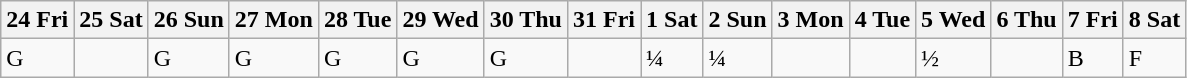<table class="wikitable olympic-schedule football">
<tr>
<th>24 Fri</th>
<th>25 Sat</th>
<th>26 Sun</th>
<th>27 Mon</th>
<th>28 Tue</th>
<th>29 Wed</th>
<th>30 Thu</th>
<th>31 Fri</th>
<th>1 Sat</th>
<th>2 Sun</th>
<th>3 Mon</th>
<th>4 Tue</th>
<th>5 Wed</th>
<th>6 Thu</th>
<th>7 Fri</th>
<th>8 Sat</th>
</tr>
<tr>
<td class="team-group">G</td>
<td></td>
<td class="team-group">G</td>
<td class="team-group">G</td>
<td class="team-group">G</td>
<td class="team-group">G</td>
<td class="team-group">G</td>
<td></td>
<td class="team-qf">¼</td>
<td class="team-qf">¼</td>
<td></td>
<td></td>
<td class="team-sf">½</td>
<td></td>
<td class="team-bronze">B</td>
<td class="team-final">F</td>
</tr>
</table>
